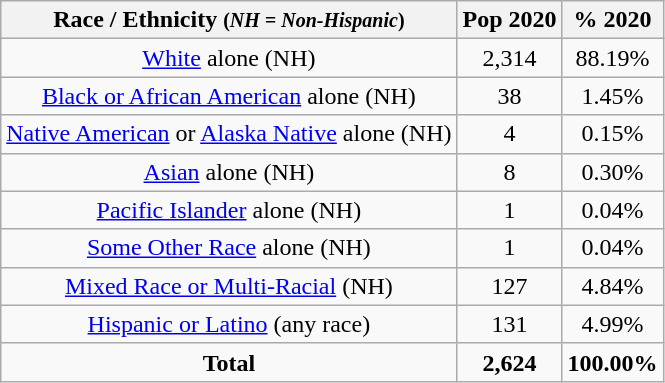<table class="wikitable"  style="text-align:center;">
<tr>
<th>Race / Ethnicity <small>(<em>NH = Non-Hispanic</em>)</small></th>
<th>Pop 2020</th>
<th>% 2020</th>
</tr>
<tr>
<td><a href='#'>White</a> alone (NH)</td>
<td>2,314</td>
<td>88.19%</td>
</tr>
<tr>
<td><a href='#'>Black or African American</a> alone (NH)</td>
<td>38</td>
<td>1.45%</td>
</tr>
<tr>
<td><a href='#'>Native American</a> or <a href='#'>Alaska Native</a> alone (NH)</td>
<td>4</td>
<td>0.15%</td>
</tr>
<tr>
<td><a href='#'>Asian</a> alone (NH)</td>
<td>8</td>
<td>0.30%</td>
</tr>
<tr>
<td><a href='#'>Pacific Islander</a> alone (NH)</td>
<td>1</td>
<td>0.04%</td>
</tr>
<tr>
<td><a href='#'>Some Other Race</a> alone (NH)</td>
<td>1</td>
<td>0.04%</td>
</tr>
<tr>
<td><a href='#'>Mixed Race or Multi-Racial</a> (NH)</td>
<td>127</td>
<td>4.84%</td>
</tr>
<tr>
<td><a href='#'>Hispanic or Latino</a> (any race)</td>
<td>131</td>
<td>4.99%</td>
</tr>
<tr>
<td><strong>Total</strong></td>
<td><strong>2,624</strong></td>
<td><strong>100.00%</strong></td>
</tr>
</table>
